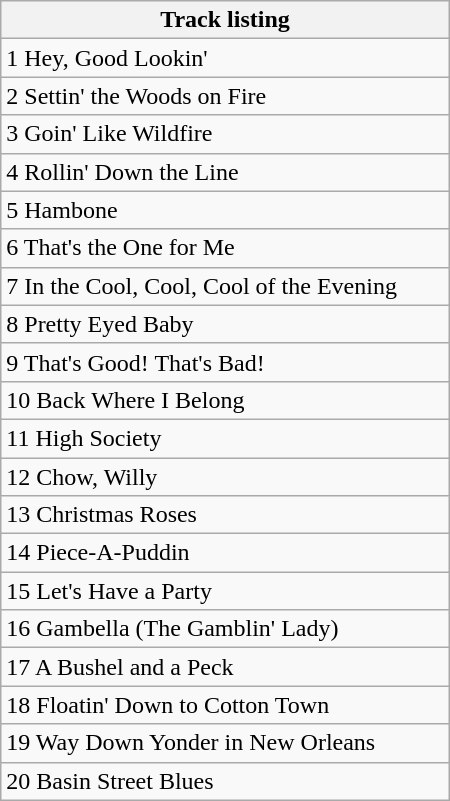<table class="wikitable collapsible collapsed" style="width:300px;">
<tr>
<th>Track listing</th>
</tr>
<tr>
<td>1  Hey, Good Lookin'</td>
</tr>
<tr>
<td>2 Settin' the Woods on Fire</td>
</tr>
<tr>
<td>3 Goin' Like Wildfire</td>
</tr>
<tr>
<td>4 Rollin' Down the Line</td>
</tr>
<tr>
<td>5 Hambone</td>
</tr>
<tr>
<td>6 That's the One for Me</td>
</tr>
<tr>
<td>7 In the Cool, Cool, Cool of the Evening</td>
</tr>
<tr>
<td>8 Pretty Eyed Baby</td>
</tr>
<tr>
<td>9 That's Good! That's Bad!</td>
</tr>
<tr>
<td>10 Back Where I Belong</td>
</tr>
<tr>
<td>11 High Society</td>
</tr>
<tr>
<td>12 Chow, Willy</td>
</tr>
<tr>
<td>13 Christmas Roses</td>
</tr>
<tr>
<td>14 Piece-A-Puddin</td>
</tr>
<tr>
<td>15 Let's Have a Party</td>
</tr>
<tr>
<td>16 Gambella (The Gamblin' Lady)</td>
</tr>
<tr>
<td>17 A Bushel and a Peck</td>
</tr>
<tr>
<td>18 Floatin' Down to Cotton Town</td>
</tr>
<tr>
<td>19 Way Down Yonder in New Orleans</td>
</tr>
<tr>
<td>20 Basin Street Blues</td>
</tr>
</table>
